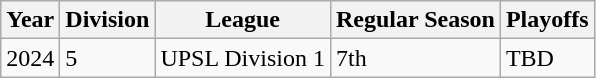<table class="wikitable">
<tr>
<th>Year</th>
<th>Division</th>
<th>League</th>
<th>Regular Season</th>
<th>Playoffs</th>
</tr>
<tr>
<td>2024</td>
<td>5</td>
<td>UPSL Division 1</td>
<td>7th</td>
<td>TBD</td>
</tr>
</table>
